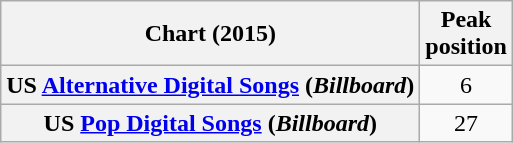<table class="wikitable sortable plainrowheaders" style="text-align:center">
<tr>
<th scope="col">Chart (2015)</th>
<th scope="col">Peak<br>position</th>
</tr>
<tr>
<th scope="row">US <a href='#'>Alternative Digital Songs</a> (<em>Billboard</em>)</th>
<td>6</td>
</tr>
<tr>
<th scope="row">US <a href='#'>Pop Digital Songs</a> (<em>Billboard</em>)</th>
<td>27</td>
</tr>
</table>
